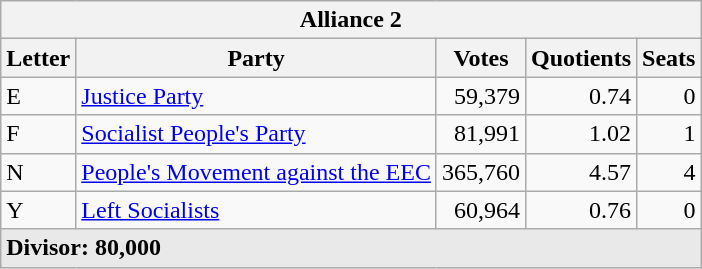<table class="wikitable">
<tr>
<th colspan="5">Alliance 2</th>
</tr>
<tr>
<th>Letter</th>
<th>Party</th>
<th>Votes</th>
<th>Quotients</th>
<th>Seats</th>
</tr>
<tr>
<td style="text-align:left;">E</td>
<td style="text-align:left;"><a href='#'>Justice Party</a></td>
<td style="text-align:right;">59,379</td>
<td style="text-align:right;">0.74</td>
<td style="text-align:right;">0</td>
</tr>
<tr>
<td style="text-align:left;">F</td>
<td style="text-align:left;"><a href='#'>Socialist People's Party</a></td>
<td style="text-align:right;">81,991</td>
<td style="text-align:right;">1.02</td>
<td style="text-align:right;">1</td>
</tr>
<tr>
<td style="text-align:left;">N</td>
<td style="text-align:left;"><a href='#'>People's Movement against the EEC</a></td>
<td style="text-align:right;">365,760</td>
<td style="text-align:right;">4.57</td>
<td style="text-align:right;">4</td>
</tr>
<tr>
<td style="text-align:left;">Y</td>
<td style="text-align:left;"><a href='#'>Left Socialists</a></td>
<td style="text-align:right;">60,964</td>
<td style="text-align:right;">0.76</td>
<td style="text-align:right;">0</td>
</tr>
<tr style="background-color:#E9E9E9">
<td colspan="5" style="text-align:left;"><strong>Divisor: 80,000</strong></td>
</tr>
</table>
